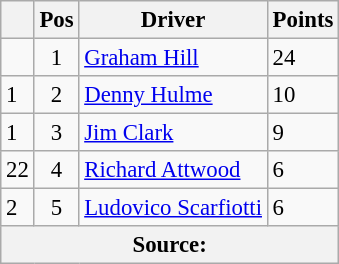<table class="wikitable" style="font-size: 95%;">
<tr>
<th></th>
<th>Pos</th>
<th>Driver</th>
<th>Points</th>
</tr>
<tr>
<td align="left"></td>
<td align="center">1</td>
<td> <a href='#'>Graham Hill</a></td>
<td align="left">24</td>
</tr>
<tr>
<td align="left"> 1</td>
<td align="center">2</td>
<td> <a href='#'>Denny Hulme</a></td>
<td align="left">10</td>
</tr>
<tr>
<td align="left"> 1</td>
<td align="center">3</td>
<td> <a href='#'>Jim Clark</a></td>
<td align="left">9</td>
</tr>
<tr>
<td align="left"> 22</td>
<td align="center">4</td>
<td> <a href='#'>Richard Attwood</a></td>
<td align="left">6</td>
</tr>
<tr>
<td align="left"> 2</td>
<td align="center">5</td>
<td> <a href='#'>Ludovico Scarfiotti</a></td>
<td align="left">6</td>
</tr>
<tr>
<th colspan=4>Source: </th>
</tr>
</table>
